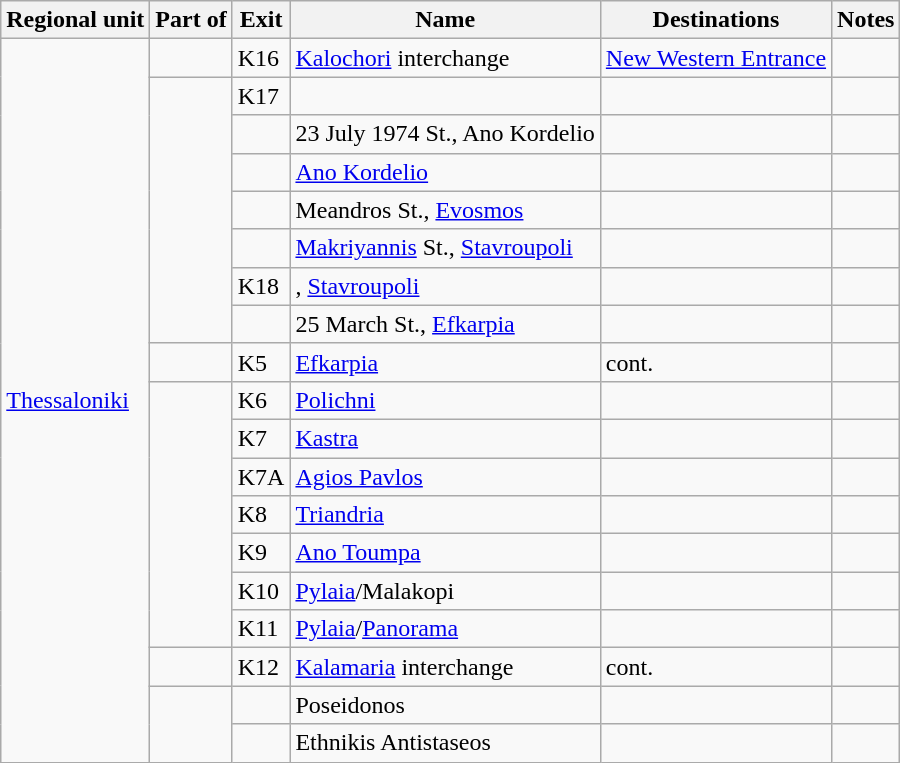<table class="wikitable">
<tr>
<th scope=col>Regional unit</th>
<th scope=col>Part of</th>
<th scope=col>Exit</th>
<th scope=col>Name</th>
<th scope=col>Destinations</th>
<th scope=col>Notes</th>
</tr>
<tr>
<td rowspan="28"><a href='#'>Thessaloniki</a></td>
<td></td>
<td>K16</td>
<td><a href='#'>Kalochori</a> interchange</td>
<td> <a href='#'>New Western Entrance</a></td>
<td></td>
</tr>
<tr>
<td rowspan="7"></td>
<td>K17</td>
<td></td>
<td></td>
<td></td>
</tr>
<tr>
<td></td>
<td>23 July 1974 St., Ano Kordelio</td>
<td></td>
<td></td>
</tr>
<tr>
<td></td>
<td><a href='#'>Ano Kordelio</a></td>
<td></td>
<td></td>
</tr>
<tr>
<td></td>
<td>Meandros St., <a href='#'>Evosmos</a></td>
<td></td>
<td></td>
</tr>
<tr>
<td></td>
<td><a href='#'>Makriyannis</a> St., <a href='#'>Stavroupoli</a></td>
<td></td>
<td></td>
</tr>
<tr>
<td>K18</td>
<td>, <a href='#'>Stavroupoli</a></td>
<td></td>
<td></td>
</tr>
<tr>
<td></td>
<td>25 March St., <a href='#'>Efkarpia</a></td>
<td></td>
<td></td>
</tr>
<tr>
<td></td>
<td>K5</td>
<td><a href='#'>Efkarpia</a></td>
<td>cont. </td>
<td></td>
</tr>
<tr>
<td rowspan = 7></td>
<td>K6</td>
<td><a href='#'>Polichni</a></td>
<td></td>
<td></td>
</tr>
<tr>
<td>K7</td>
<td><a href='#'>Kastra</a></td>
<td></td>
<td></td>
</tr>
<tr>
<td>K7A</td>
<td><a href='#'>Agios Pavlos</a></td>
<td></td>
<td></td>
</tr>
<tr>
<td>K8</td>
<td><a href='#'>Triandria</a></td>
<td></td>
<td></td>
</tr>
<tr>
<td>K9</td>
<td><a href='#'>Ano Toumpa</a></td>
<td></td>
<td></td>
</tr>
<tr>
<td>K10</td>
<td><a href='#'>Pylaia</a>/Malakopi</td>
<td></td>
<td></td>
</tr>
<tr>
<td>K11</td>
<td><a href='#'>Pylaia</a>/<a href='#'>Panorama</a></td>
<td></td>
<td></td>
</tr>
<tr>
<td></td>
<td>K12</td>
<td><a href='#'>Kalamaria</a> interchange</td>
<td>cont. </td>
<td></td>
</tr>
<tr>
<td rowspan=2></td>
<td></td>
<td>Poseidonos</td>
<td></td>
<td></td>
</tr>
<tr>
<td></td>
<td>Ethnikis Antistaseos</td>
<td></td>
<td></td>
</tr>
</table>
